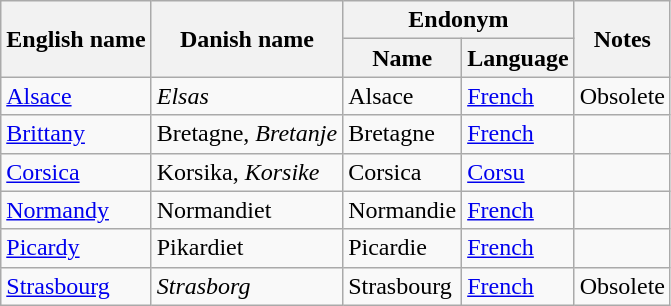<table class="wikitable sortable mw-collapsible">
<tr>
<th rowspan="2"><strong>English name</strong></th>
<th rowspan="2"><strong>Danish name</strong></th>
<th colspan="2"><strong>Endonym</strong></th>
<th rowspan="2"><strong>Notes</strong></th>
</tr>
<tr>
<th><strong>Name</strong></th>
<th><strong>Language</strong></th>
</tr>
<tr>
<td><a href='#'>Alsace</a></td>
<td><em>Elsas</em></td>
<td>Alsace</td>
<td><a href='#'>French</a></td>
<td>Obsolete</td>
</tr>
<tr>
<td><a href='#'>Brittany</a></td>
<td>Bretagne, <em>Bretanje</em></td>
<td>Bretagne</td>
<td><a href='#'>French</a></td>
<td></td>
</tr>
<tr>
<td><a href='#'>Corsica</a></td>
<td>Korsika, <em>Korsike</em></td>
<td>Corsica</td>
<td><a href='#'>Corsu</a></td>
<td></td>
</tr>
<tr>
<td><a href='#'>Normandy</a></td>
<td>Normandiet</td>
<td>Normandie</td>
<td><a href='#'>French</a></td>
<td></td>
</tr>
<tr>
<td><a href='#'>Picardy</a></td>
<td>Pikardiet</td>
<td>Picardie</td>
<td><a href='#'>French</a></td>
<td></td>
</tr>
<tr>
<td><a href='#'>Strasbourg</a></td>
<td><em>Strasborg</em></td>
<td>Strasbourg</td>
<td><a href='#'>French</a></td>
<td>Obsolete</td>
</tr>
</table>
